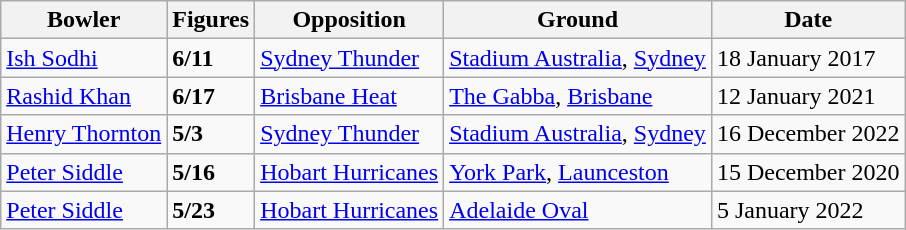<table class="wikitable">
<tr>
<th>Bowler</th>
<th>Figures</th>
<th>Opposition</th>
<th>Ground</th>
<th>Date</th>
</tr>
<tr>
<td><a href='#'>Ish Sodhi</a></td>
<td><strong>6/11</strong></td>
<td><a href='#'>Sydney Thunder</a></td>
<td><a href='#'>Stadium Australia</a>, <a href='#'>Sydney</a></td>
<td>18 January 2017</td>
</tr>
<tr>
<td><a href='#'>Rashid Khan</a></td>
<td><strong>6/17</strong></td>
<td><a href='#'>Brisbane Heat</a></td>
<td><a href='#'>The Gabba</a>, <a href='#'>Brisbane</a></td>
<td>12 January 2021</td>
</tr>
<tr>
<td><a href='#'>Henry Thornton</a></td>
<td><strong>5/3</strong></td>
<td><a href='#'>Sydney Thunder</a></td>
<td><a href='#'>Stadium Australia</a>, <a href='#'>Sydney</a></td>
<td>16 December 2022</td>
</tr>
<tr>
<td><a href='#'>Peter Siddle</a></td>
<td><strong>5/16</strong></td>
<td><a href='#'>Hobart Hurricanes</a></td>
<td><a href='#'>York Park</a>, <a href='#'>Launceston</a></td>
<td>15 December 2020</td>
</tr>
<tr>
<td><a href='#'>Peter Siddle</a></td>
<td><strong>5/23</strong></td>
<td><a href='#'>Hobart Hurricanes</a></td>
<td><a href='#'>Adelaide Oval</a></td>
<td>5 January 2022</td>
</tr>
</table>
